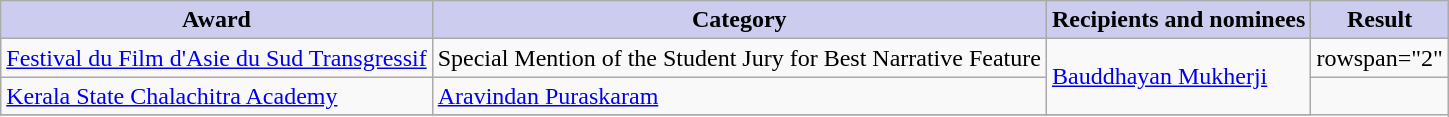<table class="wikitable" style="font-size: 100%;">
<tr align="center">
<th style="background:#CCCCEE;">Award</th>
<th style="background:#CCCCEE;">Category</th>
<th style="background:#CCCCEE;">Recipients and nominees</th>
<th style="background:#CCCCEE;">Result</th>
</tr>
<tr>
<td><a href='#'>Festival du Film d'Asie du Sud Transgressif</a></td>
<td>Special Mention of the Student Jury for Best Narrative Feature</td>
<td rowspan="2"><a href='#'>Bauddhayan Mukherji</a></td>
<td>rowspan="2" </td>
</tr>
<tr>
<td><a href='#'>Kerala State Chalachitra Academy</a></td>
<td><a href='#'>Aravindan Puraskaram</a></td>
</tr>
<tr>
</tr>
</table>
